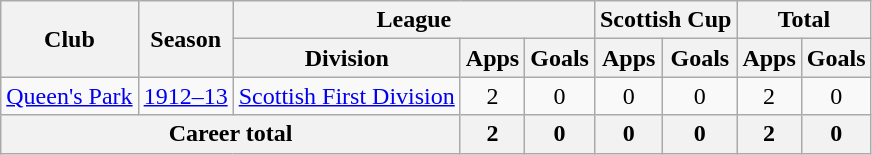<table class="wikitable" style="text-align: center;">
<tr>
<th rowspan="2">Club</th>
<th rowspan="2">Season</th>
<th colspan="3">League</th>
<th colspan="2">Scottish Cup</th>
<th colspan="2">Total</th>
</tr>
<tr>
<th>Division</th>
<th>Apps</th>
<th>Goals</th>
<th>Apps</th>
<th>Goals</th>
<th>Apps</th>
<th>Goals</th>
</tr>
<tr>
<td><a href='#'>Queen's Park</a></td>
<td><a href='#'>1912–13</a></td>
<td><a href='#'>Scottish First Division</a></td>
<td>2</td>
<td>0</td>
<td>0</td>
<td>0</td>
<td>2</td>
<td>0</td>
</tr>
<tr>
<th colspan="3">Career total</th>
<th>2</th>
<th>0</th>
<th>0</th>
<th>0</th>
<th>2</th>
<th>0</th>
</tr>
</table>
